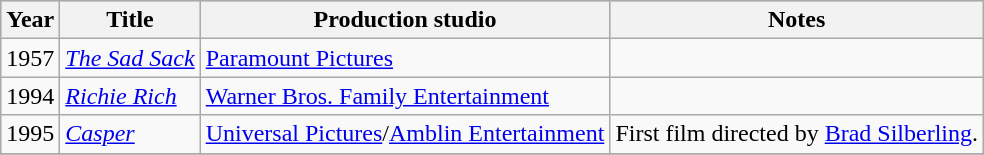<table class="wikitable">
<tr style="background:#b0c4de;">
<th>Year</th>
<th>Title</th>
<th>Production studio</th>
<th>Notes</th>
</tr>
<tr>
<td>1957</td>
<td><em><a href='#'>The Sad Sack</a></em></td>
<td><a href='#'>Paramount Pictures</a></td>
<td></td>
</tr>
<tr>
<td>1994</td>
<td><em><a href='#'>Richie Rich</a></em></td>
<td><a href='#'>Warner Bros. Family Entertainment</a></td>
<td></td>
</tr>
<tr>
<td>1995</td>
<td><em><a href='#'>Casper</a></em></td>
<td><a href='#'>Universal Pictures</a>/<a href='#'>Amblin Entertainment</a></td>
<td>First film directed by <a href='#'>Brad Silberling</a>.</td>
</tr>
<tr>
</tr>
</table>
